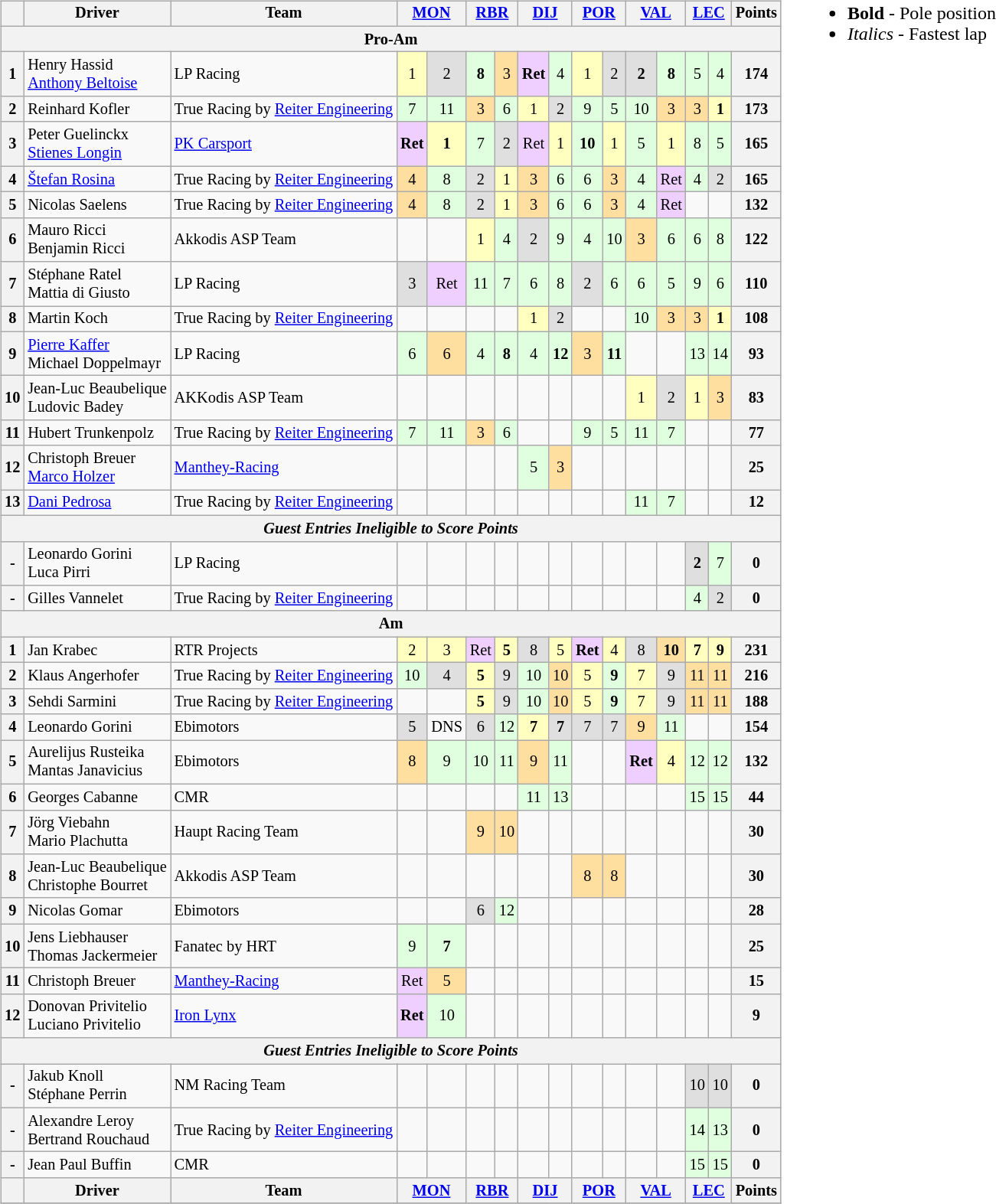<table>
<tr>
<td><br><table class="wikitable" style="font-size:85%; text-align:center;">
<tr>
<th></th>
<th>Driver</th>
<th>Team</th>
<th colspan=2><a href='#'>MON</a><br></th>
<th colspan=2><a href='#'>RBR</a><br></th>
<th colspan=2><a href='#'>DIJ</a><br></th>
<th colspan=2><a href='#'>POR</a><br></th>
<th colspan=2><a href='#'>VAL</a><br></th>
<th colspan=2><a href='#'>LEC</a><br></th>
<th>Points</th>
</tr>
<tr>
<th colspan=16>Pro-Am</th>
</tr>
<tr>
<th>1</th>
<td align="left"> Henry Hassid<br> <a href='#'>Anthony Beltoise</a></td>
<td align="left"> LP Racing</td>
<td style="background:#ffffbf;">1</td>
<td style="background:#dfdfdf;">2</td>
<td style="background:#dfffdf;"><strong>8</strong></td>
<td style="background:#ffdf9f;">3</td>
<td style="background:#efcfff;"><strong>Ret</strong></td>
<td style="background:#dfffdf;">4</td>
<td style="background:#ffffbf;">1</td>
<td style="background:#dfdfdf;">2</td>
<td style="background:#dfdfdf;"><strong>2</strong></td>
<td style="background:#dfffdf;"><strong>8</strong></td>
<td style="background:#dfffdf;">5</td>
<td style="background:#dfffdf;">4</td>
<th>174</th>
</tr>
<tr>
<th>2</th>
<td align="left"> Reinhard Kofler</td>
<td align="left"> True Racing by <a href='#'>Reiter Engineering</a></td>
<td style="background:#dfffdf;">7</td>
<td style="background:#dfffdf;">11</td>
<td style="background:#ffdf9f;">3</td>
<td style="background:#dfffdf;">6</td>
<td style="background:#ffffbf;">1</td>
<td style="background:#dfdfdf;">2</td>
<td style="background:#dfffdf;">9</td>
<td style="background:#dfffdf;">5</td>
<td style="background:#dfffdf;">10</td>
<td style="background:#ffdf9f;">3</td>
<td style="background:#ffdf9f;">3</td>
<td style="background:#ffffbf;"><strong>1</strong></td>
<th>173</th>
</tr>
<tr>
<th>3</th>
<td align="left"> Peter Guelinckx<br> <a href='#'>Stienes Longin</a></td>
<td align="left"> <a href='#'>PK Carsport</a></td>
<td style="background:#efcfff;"><strong>Ret</strong></td>
<td style="background:#ffffbf;"><strong>1</strong></td>
<td style="background:#dfffdf;">7</td>
<td style="background:#dfdfdf;">2</td>
<td style="background:#efcfff;">Ret</td>
<td style="background:#ffffbf;">1</td>
<td style="background:#dfffdf;"><strong>10</strong></td>
<td style="background:#ffffbf;">1</td>
<td style="background:#dfffdf;">5</td>
<td style="background:#ffffbf;">1</td>
<td style="background:#dfffdf;">8</td>
<td style="background:#dfffdf;">5</td>
<th>165</th>
</tr>
<tr>
<th>4</th>
<td align="left"> <a href='#'>Štefan Rosina</a></td>
<td align="left"> True Racing by <a href='#'>Reiter Engineering</a></td>
<td style="background:#ffdf9f;">4</td>
<td style="background:#dfffdf;">8</td>
<td style="background:#dfdfdf;">2</td>
<td style="background:#ffffbf;">1</td>
<td style="background:#ffdf9f;">3</td>
<td style="background:#dfffdf;">6</td>
<td style="background:#dfffdf;">6</td>
<td style="background:#ffdf9f;">3</td>
<td style="background:#dfffdf;">4</td>
<td style="background:#efcfff;">Ret</td>
<td style="background:#dfffdf;">4</td>
<td style="background:#dfdfdf;">2</td>
<th>165</th>
</tr>
<tr>
<th>5</th>
<td align="left"> Nicolas Saelens</td>
<td align="left"> True Racing by <a href='#'>Reiter Engineering</a></td>
<td style="background:#ffdf9f;">4</td>
<td style="background:#dfffdf;">8</td>
<td style="background:#dfdfdf;">2</td>
<td style="background:#ffffbf;">1</td>
<td style="background:#ffdf9f;">3</td>
<td style="background:#dfffdf;">6</td>
<td style="background:#dfffdf;">6</td>
<td style="background:#ffdf9f;">3</td>
<td style="background:#dfffdf;">4</td>
<td style="background:#efcfff;">Ret</td>
<td></td>
<td></td>
<th>132</th>
</tr>
<tr>
<th>6</th>
<td align="left"> Mauro Ricci<br> Benjamin Ricci</td>
<td align="left"> Akkodis ASP Team</td>
<td></td>
<td></td>
<td style="background:#ffffbf;">1</td>
<td style="background:#dfffdf;">4</td>
<td style="background:#dfdfdf;">2</td>
<td style="background:#dfffdf;">9</td>
<td style="background:#dfffdf;">4</td>
<td style="background:#dfffdf;">10</td>
<td style="background:#ffdf9f;">3</td>
<td style="background:#dfffdf;">6</td>
<td style="background:#dfffdf;">6</td>
<td style="background:#dfffdf;">8</td>
<th>122</th>
</tr>
<tr>
<th>7</th>
<td align="left"> Stéphane Ratel<br> Mattia di Giusto</td>
<td align="left"> LP Racing</td>
<td style="background:#dfdfdf;">3</td>
<td style="background:#efcfff;">Ret</td>
<td style="background:#dfffdf;">11</td>
<td style="background:#dfffdf;">7</td>
<td style="background:#dfffdf;">6</td>
<td style="background:#dfffdf;">8</td>
<td style="background:#dfdfdf;">2</td>
<td style="background:#dfffdf;">6</td>
<td style="background:#dfffdf;">6</td>
<td style="background:#dfffdf;">5</td>
<td style="background:#dfffdf;">9</td>
<td style="background:#dfffdf;">6</td>
<th>110</th>
</tr>
<tr>
<th>8</th>
<td align="left"> Martin Koch</td>
<td align="left"> True Racing by <a href='#'>Reiter Engineering</a></td>
<td></td>
<td></td>
<td></td>
<td></td>
<td style="background:#ffffbf;">1</td>
<td style="background:#dfdfdf;">2</td>
<td></td>
<td></td>
<td style="background:#dfffdf;">10</td>
<td style="background:#ffdf9f;">3</td>
<td style="background:#ffdf9f;">3</td>
<td style="background:#ffffbf;"><strong>1</strong></td>
<th>108</th>
</tr>
<tr>
<th>9</th>
<td align="left"> <a href='#'>Pierre Kaffer</a><br> Michael Doppelmayr</td>
<td align="left"> LP Racing</td>
<td style="background:#dfffdf;">6</td>
<td style="background:#ffdf9f;">6</td>
<td style="background:#dfffdf;">4</td>
<td style="background:#dfffdf;"><strong>8</strong></td>
<td style="background:#dfffdf;">4</td>
<td style="background:#dfffdf;"><strong>12</strong></td>
<td style="background:#ffdf9f;">3</td>
<td style="background:#dfffdf;"><strong>11</strong></td>
<td></td>
<td></td>
<td style="background:#dfffdf;">13</td>
<td style="background:#dfffdf;">14</td>
<th>93</th>
</tr>
<tr>
<th>10</th>
<td align="left"> Jean-Luc Beaubelique<br> Ludovic Badey</td>
<td align="left"> AKKodis ASP Team</td>
<td></td>
<td></td>
<td></td>
<td></td>
<td></td>
<td></td>
<td></td>
<td></td>
<td style="background:#ffffbf;">1</td>
<td style="background:#dfdfdf;">2</td>
<td style="background:#ffffbf;">1</td>
<td style="background:#ffdf9f;">3</td>
<th>83</th>
</tr>
<tr>
<th>11</th>
<td align="left"> Hubert Trunkenpolz</td>
<td align="left"> True Racing by <a href='#'>Reiter Engineering</a></td>
<td style="background:#dfffdf;">7</td>
<td style="background:#dfffdf;">11</td>
<td style="background:#ffdf9f;">3</td>
<td style="background:#dfffdf;">6</td>
<td></td>
<td></td>
<td style="background:#dfffdf;">9</td>
<td style="background:#dfffdf;">5</td>
<td style="background:#dfffdf;">11</td>
<td style="background:#dfffdf;">7</td>
<td></td>
<td></td>
<th>77</th>
</tr>
<tr>
<th>12</th>
<td align="left"> Christoph Breuer<br> <a href='#'>Marco Holzer</a></td>
<td align="left"> <a href='#'>Manthey-Racing</a></td>
<td></td>
<td></td>
<td></td>
<td></td>
<td style="background:#dfffdf;">5</td>
<td style="background:#ffdf9f;">3</td>
<td></td>
<td></td>
<td></td>
<td></td>
<td></td>
<td></td>
<th>25</th>
</tr>
<tr>
<th>13</th>
<td align="left"> <a href='#'>Dani Pedrosa</a></td>
<td align="left"> True Racing by <a href='#'>Reiter Engineering</a></td>
<td></td>
<td></td>
<td></td>
<td></td>
<td></td>
<td></td>
<td></td>
<td></td>
<td style="background:#dfffdf;">11</td>
<td style="background:#dfffdf;">7</td>
<td></td>
<td></td>
<th>12</th>
</tr>
<tr>
<th colspan="16"><strong><em>Guest Entries Ineligible to Score Points</em></strong></th>
</tr>
<tr>
<th>-</th>
<td align="left"> Leonardo Gorini<br> Luca Pirri</td>
<td align="left"> LP Racing</td>
<td></td>
<td></td>
<td></td>
<td></td>
<td></td>
<td></td>
<td></td>
<td></td>
<td></td>
<td></td>
<td style="background:#dfdfdf;"><strong>2</strong></td>
<td style="background:#dfffdf;">7</td>
<th>0</th>
</tr>
<tr>
<th>-</th>
<td align="left"> Gilles Vannelet</td>
<td align="left"> True Racing by <a href='#'>Reiter Engineering</a></td>
<td></td>
<td></td>
<td></td>
<td></td>
<td></td>
<td></td>
<td></td>
<td></td>
<td></td>
<td></td>
<td style="background:#dfffdf;">4</td>
<td style="background:#dfdfdf;">2</td>
<th>0</th>
</tr>
<tr>
<th colspan=16>Am</th>
</tr>
<tr>
<th>1</th>
<td align="left"> Jan Krabec</td>
<td align="left"> RTR Projects</td>
<td style="background:#ffffbf;">2</td>
<td style="background:#ffffbf;">3</td>
<td style="background:#efcfff;">Ret</td>
<td style="background:#ffffbf;"><strong>5</strong></td>
<td style="background:#dfdfdf;">8</td>
<td style="background:#ffffbf;">5</td>
<td style="background:#efcfff;"><strong>Ret</strong></td>
<td style="background:#ffffbf;">4</td>
<td style="background:#dfdfdf;">8</td>
<td style="background:#ffdf9f;"><strong>10</strong></td>
<td style="background:#ffffbf;"><strong>7</strong></td>
<td style="background:#ffffbf;"><strong>9</strong></td>
<th>231</th>
</tr>
<tr>
<th>2</th>
<td align="left"> Klaus Angerhofer</td>
<td align="left"> True Racing by <a href='#'>Reiter Engineering</a></td>
<td style="background:#dfffdf;">10</td>
<td style="background:#dfdfdf;">4</td>
<td style="background:#ffffbf;"><strong>5</strong></td>
<td style="background:#dfdfdf;">9</td>
<td style="background:#dfffdf;">10</td>
<td style="background:#ffdf9f;">10</td>
<td style="background:#ffffbf;">5</td>
<td style="background:#dfffdf;"><strong>9</strong></td>
<td style="background:#ffffbf;">7</td>
<td style="background:#dfdfdf;">9</td>
<td style="background:#ffdf9f;">11</td>
<td style="background:#ffdf9f;">11</td>
<th>216</th>
</tr>
<tr>
<th>3</th>
<td align="left"> Sehdi Sarmini</td>
<td align="left"> True Racing by <a href='#'>Reiter Engineering</a></td>
<td></td>
<td></td>
<td style="background:#ffffbf;"><strong>5</strong></td>
<td style="background:#dfdfdf;">9</td>
<td style="background:#dfffdf;">10</td>
<td style="background:#ffdf9f;">10</td>
<td style="background:#ffffbf;">5</td>
<td style="background:#dfffdf;"><strong>9</strong></td>
<td style="background:#ffffbf;">7</td>
<td style="background:#dfdfdf;">9</td>
<td style="background:#ffdf9f;">11</td>
<td style="background:#ffdf9f;">11</td>
<th>188</th>
</tr>
<tr>
<th>4</th>
<td align="left"> Leonardo Gorini</td>
<td align="left"> Ebimotors</td>
<td style="background:#dfdfdf;">5</td>
<td>DNS</td>
<td style="background:#dfdfdf;">6</td>
<td style="background:#dfffdf;">12</td>
<td style="background:#ffffbf;"><strong>7</strong></td>
<td style="background:#dfdfdf;"><strong>7</strong></td>
<td style="background:#dfdfdf;">7</td>
<td style="background:#dfdfdf;">7</td>
<td style="background:#ffdf9f;">9</td>
<td style="background:#dfffdf;">11</td>
<td></td>
<td></td>
<th>154</th>
</tr>
<tr>
<th>5</th>
<td align="left"> Aurelijus Rusteika<br> Mantas Janavicius</td>
<td align="left"> Ebimotors</td>
<td style="background:#ffdf9f;">8</td>
<td style="background:#dfffdf;">9</td>
<td style="background:#dfffdf;">10</td>
<td style="background:#dfffdf;">11</td>
<td style="background:#ffdf9f;">9</td>
<td style="background:#dfffdf;">11</td>
<td></td>
<td></td>
<td style="background:#efcfff;"><strong>Ret</strong></td>
<td style="background:#ffffbf;">4</td>
<td style="background:#dfffdf;">12</td>
<td style="background:#dfffdf;">12</td>
<th>132</th>
</tr>
<tr>
<th>6</th>
<td align="left"> Georges Cabanne</td>
<td align="left"> CMR</td>
<td></td>
<td></td>
<td></td>
<td></td>
<td style="background:#dfffdf;">11</td>
<td style="background:#dfffdf;">13</td>
<td></td>
<td></td>
<td></td>
<td></td>
<td style="background:#dfffdf;">15</td>
<td style="background:#dfffdf;">15</td>
<th>44</th>
</tr>
<tr>
<th>7</th>
<td align="left"> Jörg Viebahn<br> Mario Plachutta</td>
<td align="left"> Haupt Racing Team</td>
<td></td>
<td></td>
<td style="background:#ffdf9f;">9</td>
<td style="background:#ffdf9f;">10</td>
<td></td>
<td></td>
<td></td>
<td></td>
<td></td>
<td></td>
<td></td>
<td></td>
<th>30</th>
</tr>
<tr>
<th>8</th>
<td align="left"> Jean-Luc Beaubelique<br> Christophe Bourret</td>
<td align="left"> Akkodis ASP Team</td>
<td></td>
<td></td>
<td></td>
<td></td>
<td></td>
<td></td>
<td style="background:#ffdf9f;">8</td>
<td style="background:#ffdf9f;">8</td>
<td></td>
<td></td>
<td></td>
<td></td>
<th>30</th>
</tr>
<tr>
<th>9</th>
<td align="left"> Nicolas Gomar</td>
<td align="left"> Ebimotors</td>
<td></td>
<td></td>
<td style="background:#dfdfdf;">6</td>
<td style="background:#dfffdf;">12</td>
<td></td>
<td></td>
<td></td>
<td></td>
<td></td>
<td></td>
<td></td>
<td></td>
<th>28</th>
</tr>
<tr>
<th>10</th>
<td align="left"> Jens Liebhauser<br> Thomas Jackermeier</td>
<td align="left"> Fanatec by HRT</td>
<td style="background:#dfffdf;">9</td>
<td style="background:#dfffdf;"><strong>7</strong></td>
<td></td>
<td></td>
<td></td>
<td></td>
<td></td>
<td></td>
<td></td>
<td></td>
<td></td>
<td></td>
<th>25</th>
</tr>
<tr>
<th>11</th>
<td align="left"> Christoph Breuer</td>
<td align="left"> <a href='#'>Manthey-Racing</a></td>
<td style="background:#efcfff;">Ret</td>
<td style="background:#ffdf9f;">5</td>
<td></td>
<td></td>
<td></td>
<td></td>
<td></td>
<td></td>
<td></td>
<td></td>
<td></td>
<td></td>
<th>15</th>
</tr>
<tr>
<th>12</th>
<td align="left"> Donovan Privitelio<br> Luciano Privitelio</td>
<td align="left"> <a href='#'>Iron Lynx</a></td>
<td style="background:#efcfff;"><strong>Ret</strong></td>
<td style="background:#dfffdf;">10</td>
<td></td>
<td></td>
<td></td>
<td></td>
<td></td>
<td></td>
<td></td>
<td></td>
<td></td>
<td></td>
<th>9</th>
</tr>
<tr>
<th colspan="16"><strong><em>Guest Entries Ineligible to Score Points</em></strong></th>
</tr>
<tr>
<th>-</th>
<td align="left"> Jakub Knoll<br> Stéphane Perrin</td>
<td align="left"> NM Racing Team</td>
<td></td>
<td></td>
<td></td>
<td></td>
<td></td>
<td></td>
<td></td>
<td></td>
<td></td>
<td></td>
<td style="background:#dfdfdf;">10</td>
<td style="background:#dfdfdf;">10</td>
<th>0</th>
</tr>
<tr>
<th>-</th>
<td align="left"> Alexandre Leroy<br> Bertrand Rouchaud</td>
<td align="left"> True Racing by <a href='#'>Reiter Engineering</a></td>
<td></td>
<td></td>
<td></td>
<td></td>
<td></td>
<td></td>
<td></td>
<td></td>
<td></td>
<td></td>
<td style="background:#dfffdf;">14</td>
<td style="background:#dfffdf;">13</td>
<th>0</th>
</tr>
<tr>
<th>-</th>
<td align="left"> Jean Paul Buffin</td>
<td align="left"> CMR</td>
<td></td>
<td></td>
<td></td>
<td></td>
<td></td>
<td></td>
<td></td>
<td></td>
<td></td>
<td></td>
<td style="background:#dfffdf;">15</td>
<td style="background:#dfffdf;">15</td>
<th>0</th>
</tr>
<tr>
<th></th>
<th>Driver</th>
<th>Team</th>
<th colspan="2"><a href='#'>MON</a></th>
<th colspan="2"><a href='#'>RBR</a><br></th>
<th colspan="2"><a href='#'>DIJ</a><br></th>
<th colspan="2"><a href='#'>POR</a><br></th>
<th colspan="2"><a href='#'>VAL</a><br></th>
<th colspan="2"><a href='#'>LEC</a><br></th>
<th>Points</th>
</tr>
<tr>
</tr>
</table>
</td>
<td valign="top"><br><ul><li><span><strong>Bold</strong> - Pole position</span></li><li><span><em>Italics</em> - Fastest lap</span></li></ul></td>
</tr>
</table>
